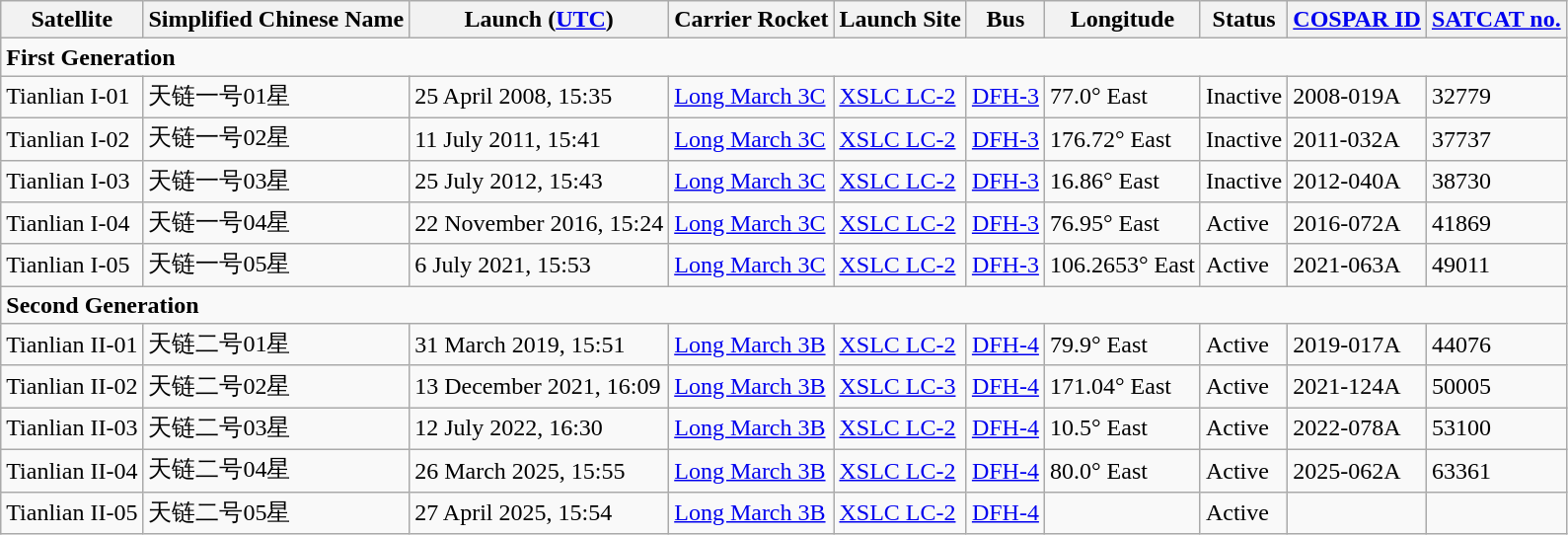<table class="wikitable">
<tr>
<th>Satellite</th>
<th>Simplified Chinese Name</th>
<th>Launch (<a href='#'>UTC</a>)</th>
<th>Carrier Rocket</th>
<th>Launch Site</th>
<th>Bus</th>
<th>Longitude</th>
<th>Status</th>
<th><a href='#'>COSPAR ID</a></th>
<th><a href='#'>SATCAT no.</a></th>
</tr>
<tr>
<td colspan="10"><strong>First Generation</strong></td>
</tr>
<tr>
<td>Tianlian I-01</td>
<td>天链一号01星</td>
<td>25 April 2008, 15:35</td>
<td><a href='#'>Long March 3C</a></td>
<td><a href='#'>XSLC LC-2</a></td>
<td><a href='#'>DFH-3</a></td>
<td>77.0° East</td>
<td>Inactive</td>
<td>2008-019A</td>
<td>32779</td>
</tr>
<tr>
<td>Tianlian I-02</td>
<td>天链一号02星</td>
<td>11 July 2011, 15:41</td>
<td><a href='#'>Long March 3C</a></td>
<td><a href='#'>XSLC LC-2</a></td>
<td><a href='#'>DFH-3</a></td>
<td>176.72° East</td>
<td>Inactive</td>
<td>2011-032A</td>
<td>37737</td>
</tr>
<tr>
<td>Tianlian I-03</td>
<td>天链一号03星</td>
<td>25 July 2012, 15:43</td>
<td><a href='#'>Long March 3C</a></td>
<td><a href='#'>XSLC LC-2</a></td>
<td><a href='#'>DFH-3</a></td>
<td>16.86° East</td>
<td>Inactive</td>
<td>2012-040A</td>
<td>38730</td>
</tr>
<tr>
<td>Tianlian I-04</td>
<td>天链一号04星</td>
<td>22 November 2016, 15:24</td>
<td><a href='#'>Long March 3C</a></td>
<td><a href='#'>XSLC LC-2</a></td>
<td><a href='#'>DFH-3</a></td>
<td>76.95° East</td>
<td>Active</td>
<td>2016-072A</td>
<td>41869</td>
</tr>
<tr>
<td>Tianlian I-05</td>
<td>天链一号05星</td>
<td>6 July 2021, 15:53</td>
<td><a href='#'>Long March 3C</a></td>
<td><a href='#'>XSLC LC-2</a></td>
<td><a href='#'>DFH-3</a></td>
<td>106.2653° East</td>
<td>Active</td>
<td>2021-063A</td>
<td>49011</td>
</tr>
<tr>
<td colspan="10"><strong>Second Generation</strong></td>
</tr>
<tr>
<td>Tianlian II-01</td>
<td>天链二号01星</td>
<td>31 March 2019, 15:51</td>
<td><a href='#'>Long March 3B</a></td>
<td><a href='#'>XSLC LC-2</a></td>
<td><a href='#'>DFH-4</a></td>
<td>79.9° East</td>
<td>Active</td>
<td>2019-017A</td>
<td>44076</td>
</tr>
<tr>
<td>Tianlian II-02</td>
<td>天链二号02星</td>
<td>13 December 2021, 16:09</td>
<td><a href='#'>Long March 3B</a></td>
<td><a href='#'>XSLC LC-3</a></td>
<td><a href='#'>DFH-4</a></td>
<td>171.04° East</td>
<td>Active</td>
<td>2021-124A</td>
<td>50005</td>
</tr>
<tr>
<td>Tianlian II-03</td>
<td>天链二号03星</td>
<td>12 July 2022, 16:30</td>
<td><a href='#'>Long March 3B</a></td>
<td><a href='#'>XSLC LC-2</a></td>
<td><a href='#'>DFH-4</a></td>
<td>10.5° East</td>
<td>Active</td>
<td>2022-078A</td>
<td>53100</td>
</tr>
<tr>
<td>Tianlian II-04</td>
<td>天链二号04星</td>
<td>26 March 2025, 15:55</td>
<td><a href='#'>Long March 3B</a></td>
<td><a href='#'>XSLC LC-2</a></td>
<td><a href='#'>DFH-4</a></td>
<td>80.0° East</td>
<td>Active</td>
<td>2025-062A</td>
<td>63361</td>
</tr>
<tr>
<td>Tianlian II-05</td>
<td>天链二号05星</td>
<td>27 April 2025, 15:54</td>
<td><a href='#'>Long March 3B</a></td>
<td><a href='#'>XSLC LC-2</a></td>
<td><a href='#'>DFH-4</a></td>
<td></td>
<td>Active</td>
<td></td>
<td></td>
</tr>
</table>
